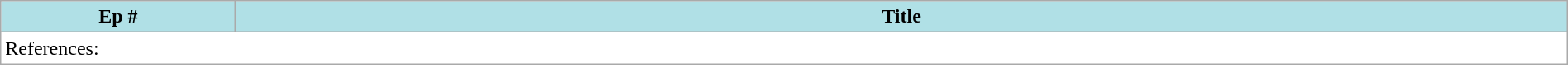<table class="wikitable mw-collapsible plainrowheaders" width="100%" style="background:#FFFFFF;">
<tr>
<th style="background:#B0E0E6" width="15%">Ep #</th>
<th style="background:#B0E0E6">Title<br>


</th>
</tr>
<tr>
<td colspan="2">References:<br>



</td>
</tr>
</table>
